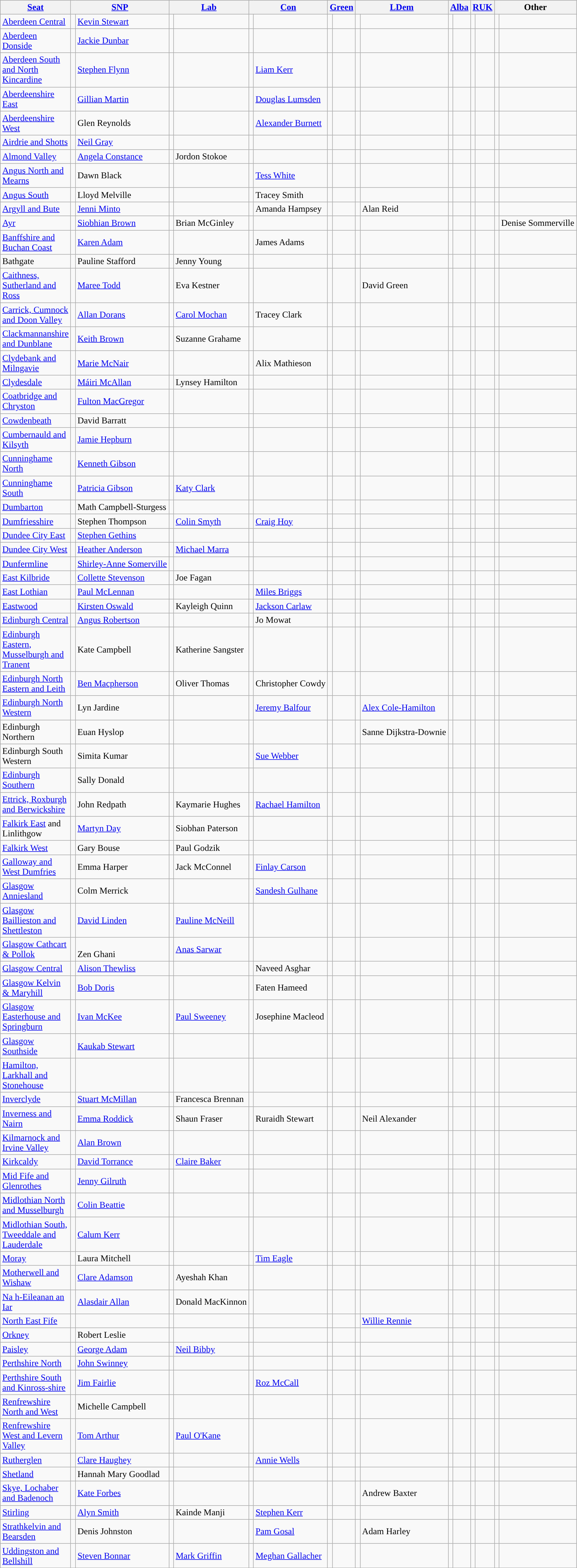<table class="wikitable sortable">
<tr>
<th class="unsortable" style="width:75px;"><a href='#'>Seat</a></th>
<th colspan="2"><a href='#'>SNP</a></th>
<th colspan="2"><a href='#'>Lab</a></th>
<th colspan="2"><a href='#'>Con</a></th>
<th colspan="2"><a href='#'>Green</a></th>
<th colspan="2"><a href='#'>LDem</a></th>
<th colspan="2"><a href='#'>Alba</a></th>
<th colspan="2"><a href='#'>RUK</a></th>
<th colspan="2">Other</th>
</tr>
<tr>
<td><a href='#'>Aberdeen Central</a></td>
<td width="1"></td>
<td><a href='#'>Kevin Stewart</a></td>
<td width="1"></td>
<td></td>
<td width="1"></td>
<td></td>
<td width="1"></td>
<td></td>
<td width="1"></td>
<td></td>
<td width="1"></td>
<td></td>
<td width="1"></td>
<td></td>
<td width="1"></td>
<td></td>
</tr>
<tr>
<td><a href='#'>Aberdeen Donside</a></td>
<td width="1"></td>
<td><a href='#'>Jackie Dunbar</a></td>
<td width="1"></td>
<td></td>
<td width="1"></td>
<td></td>
<td width="1"></td>
<td></td>
<td width="1"></td>
<td></td>
<td width="1"></td>
<td></td>
<td width="1"></td>
<td></td>
<td width="1"></td>
<td></td>
</tr>
<tr>
<td><a href='#'>Aberdeen South and North Kincardine</a></td>
<td width="1"></td>
<td><a href='#'>Stephen Flynn</a></td>
<td width="1"></td>
<td></td>
<td width="1"></td>
<td><a href='#'>Liam Kerr</a></td>
<td width="1"></td>
<td></td>
<td width="1"></td>
<td></td>
<td width="1"></td>
<td></td>
<td width="1"></td>
<td></td>
<td width="1"></td>
<td></td>
</tr>
<tr>
<td><a href='#'>Aberdeenshire East</a></td>
<td width="1"></td>
<td><a href='#'>Gillian Martin</a></td>
<td width="1"></td>
<td></td>
<td width="1"></td>
<td><a href='#'>Douglas Lumsden</a></td>
<td width="1"></td>
<td></td>
<td width="1"></td>
<td></td>
<td width="1"></td>
<td></td>
<td width="1"></td>
<td></td>
<td width="1"></td>
<td></td>
</tr>
<tr>
<td><a href='#'>Aberdeenshire West</a></td>
<td width="1"></td>
<td>Glen Reynolds</td>
<td width="1"></td>
<td></td>
<td width="1"></td>
<td><a href='#'>Alexander Burnett</a></td>
<td width="1"></td>
<td></td>
<td width="1"></td>
<td></td>
<td width="1"></td>
<td></td>
<td width="1"></td>
<td></td>
<td width="1"></td>
<td></td>
</tr>
<tr>
<td><a href='#'>Airdrie and Shotts</a></td>
<td width="1"></td>
<td><a href='#'>Neil Gray</a></td>
<td width="1"></td>
<td></td>
<td width="1"></td>
<td></td>
<td width="1"></td>
<td></td>
<td width="1"></td>
<td></td>
<td width="1"></td>
<td></td>
<td width="1"></td>
<td></td>
<td width="1"></td>
<td></td>
</tr>
<tr>
<td><a href='#'>Almond Valley</a></td>
<td width="1"></td>
<td><a href='#'>Angela Constance</a></td>
<td width="1"></td>
<td>Jordon Stokoe</td>
<td width="1"></td>
<td></td>
<td width="1"></td>
<td></td>
<td width="1"></td>
<td></td>
<td width="1"></td>
<td></td>
<td width="1"></td>
<td></td>
<td width="1"></td>
<td></td>
</tr>
<tr>
<td><a href='#'>Angus North and Mearns</a></td>
<td width="1"></td>
<td>Dawn Black</td>
<td width="1"></td>
<td></td>
<td width="1"></td>
<td><a href='#'>Tess White</a></td>
<td width="1"></td>
<td></td>
<td width="1"></td>
<td></td>
<td width="1"></td>
<td></td>
<td width="1"></td>
<td></td>
<td width="1"></td>
<td></td>
</tr>
<tr>
<td><a href='#'>Angus South</a></td>
<td width="1"></td>
<td>Lloyd Melville</td>
<td width="1"></td>
<td></td>
<td width="1"></td>
<td>Tracey Smith</td>
<td width="1"></td>
<td></td>
<td width="1"></td>
<td></td>
<td width="1"></td>
<td></td>
<td width="1"></td>
<td></td>
<td width="1"></td>
<td></td>
</tr>
<tr>
<td><a href='#'>Argyll and Bute</a></td>
<td width="1"></td>
<td><a href='#'>Jenni Minto</a></td>
<td width="1"></td>
<td></td>
<td width="1"></td>
<td>Amanda Hampsey</td>
<td width="1"></td>
<td></td>
<td width="1"></td>
<td>Alan Reid</td>
<td width="1"></td>
<td></td>
<td width="1"></td>
<td></td>
<td width="1"></td>
<td></td>
</tr>
<tr>
<td><a href='#'>Ayr</a></td>
<td width="1"></td>
<td><a href='#'>Siobhian Brown</a></td>
<td width="1"></td>
<td>Brian McGinley</td>
<td width="1"></td>
<td></td>
<td width="1"></td>
<td></td>
<td width="1"></td>
<td></td>
<td width="1"></td>
<td></td>
<td width="1"></td>
<td></td>
<td width="1"></td>
<td>Denise Sommerville</td>
</tr>
<tr>
<td><a href='#'>Banffshire and Buchan Coast</a></td>
<td width="1"></td>
<td><a href='#'>Karen Adam</a></td>
<td width="1"></td>
<td></td>
<td width="1"></td>
<td>James Adams</td>
<td width="1"></td>
<td></td>
<td width="1"></td>
<td></td>
<td width="1"></td>
<td></td>
<td width="1"></td>
<td></td>
<td width="1"></td>
<td></td>
</tr>
<tr>
<td>Bathgate</td>
<td width="1"></td>
<td>Pauline Stafford</td>
<td width="1"></td>
<td>Jenny Young</td>
<td width="1"></td>
<td></td>
<td width="1"></td>
<td></td>
<td width="1"></td>
<td></td>
<td width="1"></td>
<td></td>
<td width="1"></td>
<td></td>
<td width="1"></td>
<td></td>
</tr>
<tr>
<td><a href='#'>Caithness, Sutherland and Ross</a></td>
<td width="1"></td>
<td><a href='#'>Maree Todd</a></td>
<td width="1"></td>
<td>Eva Kestner</td>
<td width="1"></td>
<td></td>
<td width="1"></td>
<td></td>
<td width="1"></td>
<td>David Green</td>
<td width="1"></td>
<td></td>
<td width="1"></td>
<td></td>
<td width="1"></td>
<td></td>
</tr>
<tr>
<td><a href='#'>Carrick, Cumnock and Doon Valley</a></td>
<td width="1"></td>
<td><a href='#'>Allan Dorans</a></td>
<td width="1"></td>
<td><a href='#'>Carol Mochan</a></td>
<td width="1"></td>
<td>Tracey Clark</td>
<td width="1"></td>
<td></td>
<td width="1"></td>
<td></td>
<td width="1"></td>
<td></td>
<td width="1"></td>
<td></td>
<td width="1"></td>
<td></td>
</tr>
<tr>
<td><a href='#'>Clackmannanshire and Dunblane</a></td>
<td width="1"></td>
<td><a href='#'>Keith Brown</a></td>
<td width="1"></td>
<td>Suzanne Grahame </td>
<td width="1"></td>
<td></td>
<td width="1"></td>
<td></td>
<td width="1"></td>
<td></td>
<td width="1"></td>
<td></td>
<td width="1"></td>
<td></td>
<td width="1"></td>
<td></td>
</tr>
<tr>
<td><a href='#'>Clydebank and Milngavie</a></td>
<td width="1"></td>
<td><a href='#'>Marie McNair</a></td>
<td width="1"></td>
<td></td>
<td width="1"></td>
<td>Alix Mathieson</td>
<td width="1"></td>
<td></td>
<td width="1"></td>
<td></td>
<td width="1"></td>
<td></td>
<td width="1"></td>
<td></td>
<td width="1"></td>
<td></td>
</tr>
<tr>
<td><a href='#'>Clydesdale</a></td>
<td width="1"></td>
<td><a href='#'>Máiri McAllan</a></td>
<td width="1"></td>
<td>Lynsey Hamilton</td>
<td width="1"></td>
<td></td>
<td width="1"></td>
<td></td>
<td width="1"></td>
<td></td>
<td width="1"></td>
<td></td>
<td width="1"></td>
<td></td>
<td width="1"></td>
<td></td>
</tr>
<tr>
<td><a href='#'>Coatbridge and Chryston</a></td>
<td width="1"></td>
<td><a href='#'>Fulton MacGregor</a></td>
<td width="1"></td>
<td></td>
<td width="1"></td>
<td></td>
<td width="1"></td>
<td></td>
<td width="1"></td>
<td></td>
<td width="1"></td>
<td></td>
<td width="1"></td>
<td></td>
<td width="1"></td>
<td></td>
</tr>
<tr>
<td><a href='#'>Cowdenbeath</a></td>
<td width="1"></td>
<td>David Barratt</td>
<td width="1"></td>
<td></td>
<td width="1"></td>
<td></td>
<td width="1"></td>
<td></td>
<td width="1"></td>
<td></td>
<td width="1"></td>
<td></td>
<td width="1"></td>
<td></td>
<td width="1"></td>
<td></td>
</tr>
<tr>
<td><a href='#'>Cumbernauld and Kilsyth</a></td>
<td width="1"></td>
<td><a href='#'>Jamie Hepburn</a></td>
<td width="1"></td>
<td></td>
<td width="1"></td>
<td></td>
<td width="1"></td>
<td></td>
<td width="1"></td>
<td></td>
<td width="1"></td>
<td></td>
<td width="1"></td>
<td></td>
<td width="1"></td>
<td></td>
</tr>
<tr>
<td><a href='#'>Cunninghame North</a></td>
<td width="1"></td>
<td><a href='#'>Kenneth Gibson</a></td>
<td width="1"></td>
<td></td>
<td width="1"></td>
<td></td>
<td width="1"></td>
<td></td>
<td width="1"></td>
<td></td>
<td width="1"></td>
<td></td>
<td width="1"></td>
<td></td>
<td width="1"></td>
<td></td>
</tr>
<tr>
<td><a href='#'>Cunninghame South</a></td>
<td width="1"></td>
<td><a href='#'>Patricia Gibson</a></td>
<td width="1"></td>
<td><a href='#'>Katy Clark</a></td>
<td width="1"></td>
<td></td>
<td width="1"></td>
<td></td>
<td width="1"></td>
<td></td>
<td width="1"></td>
<td></td>
<td width="1"></td>
<td></td>
<td width="1"></td>
<td></td>
</tr>
<tr>
<td><a href='#'>Dumbarton</a></td>
<td width="1"></td>
<td>Math Campbell-Sturgess</td>
<td width="1"></td>
<td></td>
<td width="1"></td>
<td></td>
<td width="1"></td>
<td></td>
<td width="1"></td>
<td></td>
<td width="1"></td>
<td></td>
<td width="1"></td>
<td></td>
<td width="1"></td>
<td></td>
</tr>
<tr>
<td><a href='#'>Dumfriesshire</a></td>
<td width="1"></td>
<td>Stephen Thompson</td>
<td width="1"></td>
<td><a href='#'>Colin Smyth</a></td>
<td width="1"></td>
<td><a href='#'>Craig Hoy</a></td>
<td width="1"></td>
<td></td>
<td width="1"></td>
<td></td>
<td width="1"></td>
<td></td>
<td width="1"></td>
<td></td>
<td width="1"></td>
<td></td>
</tr>
<tr>
<td><a href='#'>Dundee City East</a></td>
<td width="1"></td>
<td><a href='#'>Stephen Gethins</a></td>
<td width="1"></td>
<td></td>
<td width="1"></td>
<td></td>
<td width="1"></td>
<td></td>
<td width="1"></td>
<td></td>
<td width="1"></td>
<td></td>
<td width="1"></td>
<td></td>
<td width="1"></td>
<td></td>
</tr>
<tr>
<td><a href='#'>Dundee City West</a></td>
<td width="1"></td>
<td><a href='#'>Heather Anderson</a></td>
<td width="1"></td>
<td><a href='#'>Michael Marra</a></td>
<td width="1"></td>
<td></td>
<td width="1"></td>
<td></td>
<td width="1"></td>
<td></td>
<td width="1"></td>
<td></td>
<td width="1"></td>
<td></td>
<td width="1"></td>
<td></td>
</tr>
<tr>
<td><a href='#'>Dunfermline</a></td>
<td width="1"></td>
<td><a href='#'>Shirley-Anne Somerville</a></td>
<td width="1"></td>
<td></td>
<td width="1"></td>
<td></td>
<td width="1"></td>
<td></td>
<td width="1"></td>
<td></td>
<td width="1"></td>
<td></td>
<td width="1"></td>
<td></td>
<td width="1"></td>
<td></td>
</tr>
<tr>
<td><a href='#'>East Kilbride</a></td>
<td width="1"></td>
<td><a href='#'>Collette Stevenson</a></td>
<td width="1"></td>
<td>Joe Fagan</td>
<td width="1"></td>
<td></td>
<td width="1"></td>
<td></td>
<td width="1"></td>
<td></td>
<td width="1"></td>
<td></td>
<td width="1"></td>
<td></td>
<td width="1"></td>
<td></td>
</tr>
<tr>
<td><a href='#'>East Lothian</a></td>
<td width="1"></td>
<td><a href='#'>Paul McLennan</a></td>
<td width="1"></td>
<td></td>
<td width="1"></td>
<td><a href='#'>Miles Briggs</a></td>
<td width="1"></td>
<td></td>
<td width="1"></td>
<td></td>
<td width="1"></td>
<td></td>
<td width="1"></td>
<td></td>
<td width="1"></td>
<td></td>
</tr>
<tr>
<td><a href='#'>Eastwood</a></td>
<td width="1"></td>
<td><a href='#'>Kirsten Oswald</a></td>
<td width="1"></td>
<td>Kayleigh Quinn</td>
<td width="1"></td>
<td><a href='#'>Jackson Carlaw</a></td>
<td width="1"></td>
<td></td>
<td width="1"></td>
<td></td>
<td width="1"></td>
<td></td>
<td width="1"></td>
<td></td>
<td width="1"></td>
<td></td>
</tr>
<tr>
<td><a href='#'>Edinburgh Central</a></td>
<td width="1"></td>
<td><a href='#'>Angus Robertson</a></td>
<td width="1"></td>
<td></td>
<td width="1"></td>
<td>Jo Mowat</td>
<td width="1"></td>
<td></td>
<td width="1"></td>
<td></td>
<td width="1"></td>
<td></td>
<td width="1"></td>
<td></td>
<td width="1"></td>
<td></td>
</tr>
<tr>
<td><a href='#'>Edinburgh Eastern, Musselburgh and Tranent</a></td>
<td width="1"></td>
<td>Kate Campbell</td>
<td width="1"></td>
<td>Katherine Sangster</td>
<td width="1"></td>
<td></td>
<td width="1"></td>
<td></td>
<td width="1"></td>
<td></td>
<td width="1"></td>
<td></td>
<td width="1"></td>
<td></td>
<td width="1"></td>
<td></td>
</tr>
<tr>
<td><a href='#'>Edinburgh North Eastern and Leith</a></td>
<td width="1"></td>
<td><a href='#'>Ben Macpherson</a></td>
<td width="1"></td>
<td>Oliver Thomas</td>
<td width="1"></td>
<td>Christopher Cowdy</td>
<td width="1"></td>
<td></td>
<td width="1"></td>
<td></td>
<td width="1"></td>
<td></td>
<td width="1"></td>
<td></td>
<td width="1"></td>
<td></td>
</tr>
<tr>
<td><a href='#'>Edinburgh North Western</a></td>
<td width="1"></td>
<td>Lyn Jardine</td>
<td width="1"></td>
<td></td>
<td width="1"></td>
<td><a href='#'>Jeremy Balfour</a></td>
<td width="1"></td>
<td></td>
<td width="1"></td>
<td><a href='#'>Alex Cole-Hamilton</a></td>
<td width="1"></td>
<td></td>
<td width="1"></td>
<td></td>
<td width="1"></td>
<td></td>
</tr>
<tr>
<td>Edinburgh Northern</td>
<td width="1"></td>
<td>Euan Hyslop</td>
<td width="1"></td>
<td></td>
<td width="1"></td>
<td></td>
<td width="1"></td>
<td></td>
<td width="1"></td>
<td>Sanne Dijkstra-Downie</td>
<td width="1"></td>
<td></td>
<td width="1"></td>
<td></td>
<td width="1"></td>
<td></td>
</tr>
<tr>
<td>Edinburgh South Western</td>
<td width="1"></td>
<td>Simita Kumar</td>
<td width="1"></td>
<td></td>
<td width="1"></td>
<td><a href='#'>Sue Webber</a></td>
<td width="1"></td>
<td></td>
<td width="1"></td>
<td></td>
<td width="1"></td>
<td></td>
<td width="1"></td>
<td></td>
<td width="1"></td>
<td></td>
</tr>
<tr>
<td><a href='#'>Edinburgh Southern</a></td>
<td width="1"></td>
<td>Sally Donald</td>
<td width="1"></td>
<td></td>
<td width="1"></td>
<td></td>
<td width="1"></td>
<td></td>
<td width="1"></td>
<td></td>
<td width="1"></td>
<td></td>
<td width="1"></td>
<td></td>
<td width="1"></td>
<td></td>
</tr>
<tr>
<td><a href='#'>Ettrick, Roxburgh and Berwickshire</a></td>
<td width="1"></td>
<td>John Redpath</td>
<td width="1"></td>
<td>Kaymarie Hughes </td>
<td width="1"></td>
<td><a href='#'>Rachael Hamilton</a></td>
<td width="1"></td>
<td></td>
<td width="1"></td>
<td></td>
<td width="1"></td>
<td></td>
<td width="1"></td>
<td></td>
<td width="1"></td>
<td></td>
</tr>
<tr>
<td><a href='#'>Falkirk East</a> and Linlithgow</td>
<td width="1"></td>
<td><a href='#'>Martyn Day</a></td>
<td width="1"></td>
<td>Siobhan Paterson</td>
<td width="1"></td>
<td></td>
<td width="1"></td>
<td></td>
<td width="1"></td>
<td></td>
<td width="1"></td>
<td></td>
<td width="1"></td>
<td></td>
<td width="1"></td>
<td></td>
</tr>
<tr>
<td><a href='#'>Falkirk West</a></td>
<td width="1"></td>
<td>Gary Bouse</td>
<td width="1"></td>
<td>Paul Godzik</td>
<td width="1"></td>
<td></td>
<td width="1"></td>
<td></td>
<td width="1"></td>
<td></td>
<td width="1"></td>
<td></td>
<td width="1"></td>
<td></td>
<td width="1"></td>
<td></td>
</tr>
<tr>
<td><a href='#'>Galloway and West Dumfries</a></td>
<td width="1"></td>
<td>Emma Harper</td>
<td width="1"></td>
<td>Jack McConnel</td>
<td width="1"></td>
<td><a href='#'>Finlay Carson</a></td>
<td width="1"></td>
<td></td>
<td width="1"></td>
<td></td>
<td width="1"></td>
<td></td>
<td width="1"></td>
<td></td>
<td width="1"></td>
<td></td>
</tr>
<tr>
<td><a href='#'>Glasgow Anniesland</a></td>
<td width="1"></td>
<td>Colm Merrick</td>
<td width="1"></td>
<td></td>
<td width="1"></td>
<td><a href='#'>Sandesh Gulhane</a></td>
<td width="1"></td>
<td></td>
<td width="1"></td>
<td></td>
<td width="1"></td>
<td></td>
<td width="1"></td>
<td></td>
<td width="1"></td>
<td></td>
</tr>
<tr>
<td><a href='#'>Glasgow Baillieston and Shettleston</a></td>
<td width="1"></td>
<td><a href='#'>David Linden</a></td>
<td width="1"></td>
<td><a href='#'>Pauline McNeill</a></td>
<td width="1"></td>
<td></td>
<td width="1"></td>
<td></td>
<td width="1"></td>
<td></td>
<td width="1"></td>
<td></td>
<td width="1"></td>
<td></td>
<td width="1"></td>
<td></td>
</tr>
<tr>
<td><a href='#'>Glasgow Cathcart & Pollok</a></td>
<td width="1"></td>
<td><br>Zen Ghani</td>
<td width="1"></td>
<td><a href='#'>Anas Sarwar</a></td>
<td width="1"></td>
<td></td>
<td width="1"></td>
<td></td>
<td width="1"></td>
<td></td>
<td width="1"></td>
<td></td>
<td width="1"></td>
<td></td>
<td width="1"></td>
<td></td>
</tr>
<tr>
<td><a href='#'>Glasgow Central</a></td>
<td width="1"></td>
<td><a href='#'>Alison Thewliss</a></td>
<td width="1"></td>
<td></td>
<td width="1"></td>
<td>Naveed Asghar</td>
<td width="1"></td>
<td></td>
<td width="1"></td>
<td></td>
<td width="1"></td>
<td></td>
<td width="1"></td>
<td></td>
<td width="1"></td>
<td></td>
</tr>
<tr>
<td><a href='#'>Glasgow Kelvin & Maryhill</a></td>
<td width="1"></td>
<td><a href='#'>Bob Doris</a></td>
<td width="1"></td>
<td></td>
<td width="1"></td>
<td>Faten Hameed</td>
<td width="1"></td>
<td></td>
<td width="1"></td>
<td></td>
<td width="1"></td>
<td></td>
<td width="1"></td>
<td></td>
<td width="1"></td>
<td></td>
</tr>
<tr>
<td><a href='#'>Glasgow Easterhouse and Springburn</a></td>
<td width="1"></td>
<td><a href='#'>Ivan McKee</a></td>
<td width="1"></td>
<td><a href='#'>Paul Sweeney</a></td>
<td width="1"></td>
<td>Josephine Macleod</td>
<td width="1"></td>
<td></td>
<td width="1"></td>
<td></td>
<td width="1"></td>
<td></td>
<td width="1"></td>
<td></td>
<td width="1"></td>
<td></td>
</tr>
<tr>
<td><a href='#'>Glasgow Southside</a></td>
<td width="1"></td>
<td><a href='#'>Kaukab Stewart</a></td>
<td width="1"></td>
<td></td>
<td width="1"></td>
<td></td>
<td width="1"></td>
<td></td>
<td width="1"></td>
<td></td>
<td width="1"></td>
<td></td>
<td width="1"></td>
<td></td>
<td width="1"></td>
<td></td>
</tr>
<tr>
<td><a href='#'>Hamilton, Larkhall and Stonehouse</a></td>
<td width="1"></td>
<td></td>
<td width="1"></td>
<td></td>
<td width="1"></td>
<td></td>
<td width="1"></td>
<td></td>
<td width="1"></td>
<td></td>
<td width="1"></td>
<td></td>
<td width="1"></td>
<td></td>
<td width="1"></td>
<td></td>
</tr>
<tr>
<td><a href='#'>Inverclyde</a></td>
<td width="1"></td>
<td><a href='#'>Stuart McMillan</a></td>
<td width="1"></td>
<td>Francesca Brennan</td>
<td width="1"></td>
<td></td>
<td width="1"></td>
<td></td>
<td width="1"></td>
<td></td>
<td width="1"></td>
<td></td>
<td width="1"></td>
<td></td>
<td width="1"></td>
<td></td>
</tr>
<tr>
<td><a href='#'>Inverness and Nairn</a></td>
<td width="1"></td>
<td><a href='#'>Emma Roddick</a></td>
<td width="1"></td>
<td>Shaun Fraser</td>
<td width="1"></td>
<td>Ruraidh Stewart</td>
<td width="1"></td>
<td></td>
<td width="1"></td>
<td>Neil Alexander </td>
<td width="1"></td>
<td></td>
<td width="1"></td>
<td></td>
<td width="1"></td>
<td></td>
</tr>
<tr>
<td><a href='#'>Kilmarnock and Irvine Valley</a></td>
<td width="1"></td>
<td><a href='#'>Alan Brown</a></td>
<td width="1"></td>
<td></td>
<td width="1"></td>
<td></td>
<td width="1"></td>
<td></td>
<td width="1"></td>
<td></td>
<td width="1"></td>
<td></td>
<td width="1"></td>
<td></td>
<td width="1"></td>
<td></td>
</tr>
<tr>
<td><a href='#'>Kirkcaldy</a></td>
<td width="1"></td>
<td><a href='#'>David Torrance</a></td>
<td width="1"></td>
<td><a href='#'>Claire Baker</a></td>
<td width="1"></td>
<td></td>
<td width="1"></td>
<td></td>
<td width="1"></td>
<td></td>
<td width="1"></td>
<td></td>
<td width="1"></td>
<td></td>
<td width="1"></td>
<td></td>
</tr>
<tr>
<td><a href='#'>Mid Fife and Glenrothes</a></td>
<td width="1"></td>
<td><a href='#'>Jenny Gilruth</a></td>
<td width="1"></td>
<td></td>
<td width="1"></td>
<td></td>
<td width="1"></td>
<td></td>
<td width="1"></td>
<td></td>
<td width="1"></td>
<td></td>
<td width="1"></td>
<td></td>
<td width="1"></td>
<td></td>
</tr>
<tr>
<td><a href='#'>Midlothian North and Musselburgh</a></td>
<td width="1"></td>
<td><a href='#'>Colin Beattie</a></td>
<td width="1"></td>
<td></td>
<td width="1"></td>
<td></td>
<td width="1"></td>
<td></td>
<td width="1"></td>
<td></td>
<td width="1"></td>
<td></td>
<td width="1"></td>
<td></td>
<td width="1"></td>
<td></td>
</tr>
<tr>
<td><a href='#'>Midlothian South, Tweeddale and Lauderdale</a></td>
<td width="1"></td>
<td><a href='#'>Calum Kerr</a></td>
<td width="1"></td>
<td></td>
<td width="1"></td>
<td></td>
<td width="1"></td>
<td></td>
<td width="1"></td>
<td></td>
<td width="1"></td>
<td></td>
<td width="1"></td>
<td></td>
<td width="1"></td>
<td></td>
</tr>
<tr>
<td><a href='#'>Moray</a></td>
<td width="1"></td>
<td>Laura Mitchell</td>
<td width="1"></td>
<td></td>
<td width="1"></td>
<td><a href='#'>Tim Eagle</a></td>
<td width="1"></td>
<td></td>
<td width="1"></td>
<td></td>
<td width="1"></td>
<td></td>
<td width="1"></td>
<td></td>
<td width="1"></td>
<td></td>
</tr>
<tr>
<td><a href='#'>Motherwell and Wishaw</a></td>
<td width="1"></td>
<td><a href='#'>Clare Adamson</a></td>
<td width="1"></td>
<td>Ayeshah Khan</td>
<td width="1"></td>
<td></td>
<td width="1"></td>
<td></td>
<td width="1"></td>
<td></td>
<td width="1"></td>
<td></td>
<td width="1"></td>
<td></td>
<td width="1"></td>
<td></td>
</tr>
<tr>
<td><a href='#'>Na h-Eileanan an Iar</a></td>
<td width="1"></td>
<td><a href='#'>Alasdair Allan</a></td>
<td width="1"></td>
<td>Donald MacKinnon</td>
<td width="1"></td>
<td></td>
<td width="1"></td>
<td></td>
<td width="1"></td>
<td></td>
<td width="1"></td>
<td></td>
<td width="1"></td>
<td></td>
<td width="1"></td>
<td></td>
</tr>
<tr>
<td><a href='#'>North East Fife</a></td>
<td width="1"></td>
<td></td>
<td width="1"></td>
<td></td>
<td width="1"></td>
<td></td>
<td width="1"></td>
<td></td>
<td width="1"></td>
<td><a href='#'>Willie Rennie</a></td>
<td width="1"></td>
<td></td>
<td width="1"></td>
<td></td>
<td width="1"></td>
<td></td>
</tr>
<tr>
<td><a href='#'>Orkney</a></td>
<td width="1"></td>
<td>Robert Leslie</td>
<td width="1"></td>
<td></td>
<td width="1"></td>
<td></td>
<td width="1"></td>
<td></td>
<td width="1"></td>
<td></td>
<td width="1"></td>
<td></td>
<td width="1"></td>
<td></td>
<td width="1"></td>
<td></td>
</tr>
<tr>
<td><a href='#'>Paisley</a></td>
<td width="1"></td>
<td><a href='#'>George Adam</a></td>
<td width="1"></td>
<td><a href='#'>Neil Bibby</a></td>
<td width="1"></td>
<td></td>
<td width="1"></td>
<td></td>
<td width="1"></td>
<td></td>
<td width="1"></td>
<td></td>
<td width="1"></td>
<td></td>
<td width="1"></td>
<td></td>
</tr>
<tr>
<td><a href='#'>Perthshire North</a></td>
<td width="1"></td>
<td><a href='#'>John Swinney</a></td>
<td width="1"></td>
<td></td>
<td width="1"></td>
<td></td>
<td width="1"></td>
<td></td>
<td width="1"></td>
<td></td>
<td width="1"></td>
<td></td>
<td width="1"></td>
<td></td>
<td width="1"></td>
<td></td>
</tr>
<tr>
<td><a href='#'>Perthshire South and Kinross-shire</a></td>
<td width="1"></td>
<td><a href='#'>Jim Fairlie</a></td>
<td width="1"></td>
<td></td>
<td width="1"></td>
<td><a href='#'>Roz McCall</a></td>
<td width="1"></td>
<td></td>
<td width="1"></td>
<td></td>
<td width="1"></td>
<td></td>
<td width="1"></td>
<td></td>
<td width="1"></td>
<td></td>
</tr>
<tr>
<td><a href='#'>Renfrewshire North and West</a></td>
<td width="1"></td>
<td>Michelle Campbell</td>
<td width="1"></td>
<td></td>
<td width="1"></td>
<td></td>
<td width="1"></td>
<td></td>
<td width="1"></td>
<td></td>
<td width="1"></td>
<td></td>
<td width="1"></td>
<td></td>
<td width="1"></td>
<td></td>
</tr>
<tr>
<td><a href='#'>Renfrewshire West and Levern Valley</a></td>
<td width="1"></td>
<td><a href='#'>Tom Arthur</a></td>
<td width="1"></td>
<td><a href='#'>Paul O'Kane</a></td>
<td width="1"></td>
<td></td>
<td width="1"></td>
<td></td>
<td width="1"></td>
<td></td>
<td width="1"></td>
<td></td>
<td width="1"></td>
<td></td>
<td width="1"></td>
<td></td>
</tr>
<tr>
<td><a href='#'>Rutherglen</a></td>
<td width="1"></td>
<td><a href='#'>Clare Haughey</a></td>
<td width="1"></td>
<td></td>
<td width="1"></td>
<td><a href='#'>Annie Wells</a></td>
<td width="1"></td>
<td></td>
<td width="1"></td>
<td></td>
<td width="1"></td>
<td></td>
<td width="1"></td>
<td></td>
<td width="1"></td>
<td></td>
</tr>
<tr>
<td><a href='#'>Shetland</a></td>
<td width="1"></td>
<td>Hannah Mary Goodlad</td>
<td width="1"></td>
<td></td>
<td width="1"></td>
<td></td>
<td width="1"></td>
<td></td>
<td width="1"></td>
<td></td>
<td width="1"></td>
<td></td>
<td width="1"></td>
<td></td>
<td width="1"></td>
<td></td>
</tr>
<tr>
<td><a href='#'>Skye, Lochaber and Badenoch</a></td>
<td width="1"></td>
<td><a href='#'>Kate Forbes</a></td>
<td width="1"></td>
<td></td>
<td width="1"></td>
<td></td>
<td width="1"></td>
<td></td>
<td width="1"></td>
<td>Andrew Baxter</td>
<td width="1"></td>
<td></td>
<td width="1"></td>
<td></td>
<td width="1"></td>
<td></td>
</tr>
<tr>
<td><a href='#'>Stirling</a></td>
<td width="1"></td>
<td><a href='#'>Alyn Smith</a></td>
<td width="1"></td>
<td>Kainde Manji</td>
<td width="1"></td>
<td><a href='#'>Stephen Kerr</a></td>
<td width="1"></td>
<td></td>
<td width="1"></td>
<td></td>
<td width="1"></td>
<td></td>
<td width="1"></td>
<td></td>
<td width="1"></td>
<td></td>
</tr>
<tr>
<td><a href='#'>Strathkelvin and Bearsden</a></td>
<td width="1"></td>
<td>Denis Johnston</td>
<td width="1"></td>
<td></td>
<td width="1"></td>
<td><a href='#'>Pam Gosal</a></td>
<td width="1"></td>
<td></td>
<td width="1"></td>
<td>Adam Harley</td>
<td width="1"></td>
<td></td>
<td width="1"></td>
<td></td>
<td width="1"></td>
<td></td>
</tr>
<tr>
<td><a href='#'>Uddingston and Bellshill</a></td>
<td width="1"></td>
<td><a href='#'>Steven Bonnar</a></td>
<td width="1"></td>
<td><a href='#'>Mark Griffin</a></td>
<td width="1"></td>
<td><a href='#'>Meghan Gallacher</a></td>
<td width="1"></td>
<td></td>
<td width="1"></td>
<td></td>
<td width="1"></td>
<td></td>
<td width="1"></td>
<td></td>
<td width="1"></td>
<td></td>
</tr>
</table>
